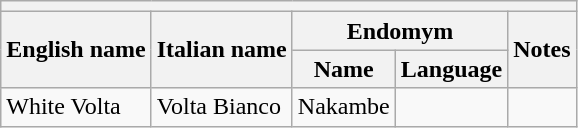<table class="wikitable sortable">
<tr>
<th colspan="5"></th>
</tr>
<tr>
<th rowspan="2">English name</th>
<th rowspan="2">Italian name</th>
<th colspan="2">Endomym</th>
<th rowspan="2">Notes</th>
</tr>
<tr>
<th>Name</th>
<th>Language</th>
</tr>
<tr>
<td>White Volta</td>
<td>Volta Bianco</td>
<td>Nakambe</td>
<td></td>
<td></td>
</tr>
</table>
